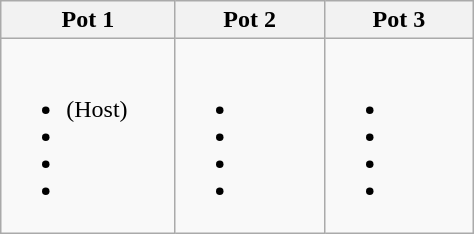<table class="wikitable">
<tr>
<th width=28%>Pot 1</th>
<th width=24%>Pot 2</th>
<th width=24%>Pot 3</th>
</tr>
<tr style="vertical-align: top;">
<td><br><ul><li> (Host)</li><li></li><li></li><li></li></ul></td>
<td><br><ul><li></li><li></li><li></li><li></li></ul></td>
<td><br><ul><li></li><li></li><li></li><li></li></ul></td>
</tr>
</table>
